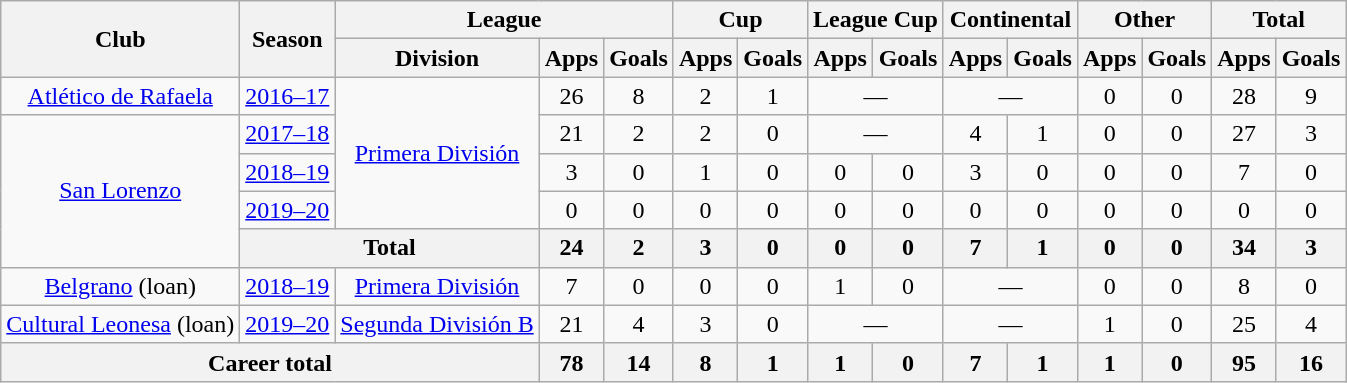<table class="wikitable" style="text-align:center">
<tr>
<th rowspan="2">Club</th>
<th rowspan="2">Season</th>
<th colspan="3">League</th>
<th colspan="2">Cup</th>
<th colspan="2">League Cup</th>
<th colspan="2">Continental</th>
<th colspan="2">Other</th>
<th colspan="2">Total</th>
</tr>
<tr>
<th>Division</th>
<th>Apps</th>
<th>Goals</th>
<th>Apps</th>
<th>Goals</th>
<th>Apps</th>
<th>Goals</th>
<th>Apps</th>
<th>Goals</th>
<th>Apps</th>
<th>Goals</th>
<th>Apps</th>
<th>Goals</th>
</tr>
<tr>
<td rowspan="1"><a href='#'>Atlético de Rafaela</a></td>
<td><a href='#'>2016–17</a></td>
<td rowspan="4"><a href='#'>Primera División</a></td>
<td>26</td>
<td>8</td>
<td>2</td>
<td>1</td>
<td colspan="2">—</td>
<td colspan="2">—</td>
<td>0</td>
<td>0</td>
<td>28</td>
<td>9</td>
</tr>
<tr>
<td rowspan="4"><a href='#'>San Lorenzo</a></td>
<td><a href='#'>2017–18</a></td>
<td>21</td>
<td>2</td>
<td>2</td>
<td>0</td>
<td colspan="2">—</td>
<td>4</td>
<td>1</td>
<td>0</td>
<td>0</td>
<td>27</td>
<td>3</td>
</tr>
<tr>
<td><a href='#'>2018–19</a></td>
<td>3</td>
<td>0</td>
<td>1</td>
<td>0</td>
<td>0</td>
<td>0</td>
<td>3</td>
<td>0</td>
<td>0</td>
<td>0</td>
<td>7</td>
<td>0</td>
</tr>
<tr>
<td><a href='#'>2019–20</a></td>
<td>0</td>
<td>0</td>
<td>0</td>
<td>0</td>
<td>0</td>
<td>0</td>
<td>0</td>
<td>0</td>
<td>0</td>
<td>0</td>
<td>0</td>
<td>0</td>
</tr>
<tr>
<th colspan="2">Total</th>
<th>24</th>
<th>2</th>
<th>3</th>
<th>0</th>
<th>0</th>
<th>0</th>
<th>7</th>
<th>1</th>
<th>0</th>
<th>0</th>
<th>34</th>
<th>3</th>
</tr>
<tr>
<td rowspan="1"><a href='#'>Belgrano</a> (loan)</td>
<td><a href='#'>2018–19</a></td>
<td rowspan="1"><a href='#'>Primera División</a></td>
<td>7</td>
<td>0</td>
<td>0</td>
<td>0</td>
<td>1</td>
<td>0</td>
<td colspan="2">—</td>
<td>0</td>
<td>0</td>
<td>8</td>
<td>0</td>
</tr>
<tr>
<td rowspan="1"><a href='#'>Cultural Leonesa</a> (loan)</td>
<td><a href='#'>2019–20</a></td>
<td rowspan="1"><a href='#'>Segunda División B</a></td>
<td>21</td>
<td>4</td>
<td>3</td>
<td>0</td>
<td colspan="2">—</td>
<td colspan="2">—</td>
<td>1</td>
<td>0</td>
<td>25</td>
<td>4</td>
</tr>
<tr>
<th colspan="3">Career total</th>
<th>78</th>
<th>14</th>
<th>8</th>
<th>1</th>
<th>1</th>
<th>0</th>
<th>7</th>
<th>1</th>
<th>1</th>
<th>0</th>
<th>95</th>
<th>16</th>
</tr>
</table>
